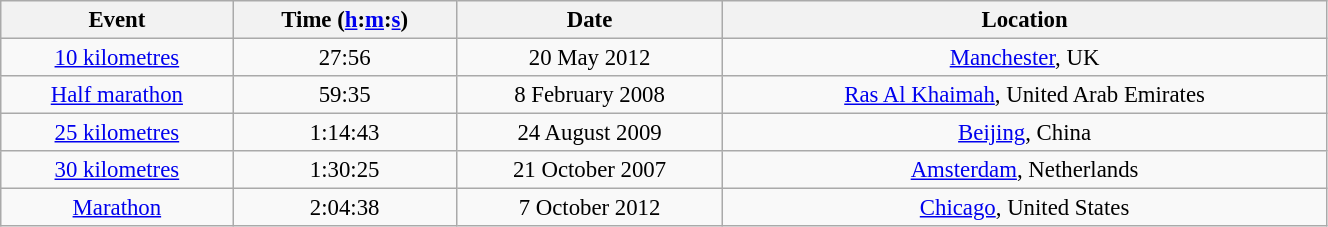<table class="wikitable" style=" text-align:center; font-size:95%;" width="70%">
<tr>
<th>Event</th>
<th>Time (<a href='#'>h</a>:<a href='#'>m</a>:<a href='#'>s</a>)</th>
<th>Date</th>
<th>Location</th>
</tr>
<tr>
<td><a href='#'>10 kilometres</a></td>
<td>27:56</td>
<td>20 May 2012</td>
<td><a href='#'>Manchester</a>, UK</td>
</tr>
<tr>
<td><a href='#'>Half marathon</a></td>
<td>59:35</td>
<td>8 February 2008</td>
<td><a href='#'>Ras Al Khaimah</a>, United Arab Emirates</td>
</tr>
<tr>
<td><a href='#'>25 kilometres</a></td>
<td>1:14:43</td>
<td>24 August 2009</td>
<td><a href='#'>Beijing</a>, China</td>
</tr>
<tr>
<td><a href='#'>30 kilometres</a></td>
<td>1:30:25</td>
<td>21 October 2007</td>
<td><a href='#'>Amsterdam</a>, Netherlands</td>
</tr>
<tr>
<td><a href='#'>Marathon</a></td>
<td>2:04:38</td>
<td>7 October 2012</td>
<td><a href='#'>Chicago</a>, United States</td>
</tr>
</table>
